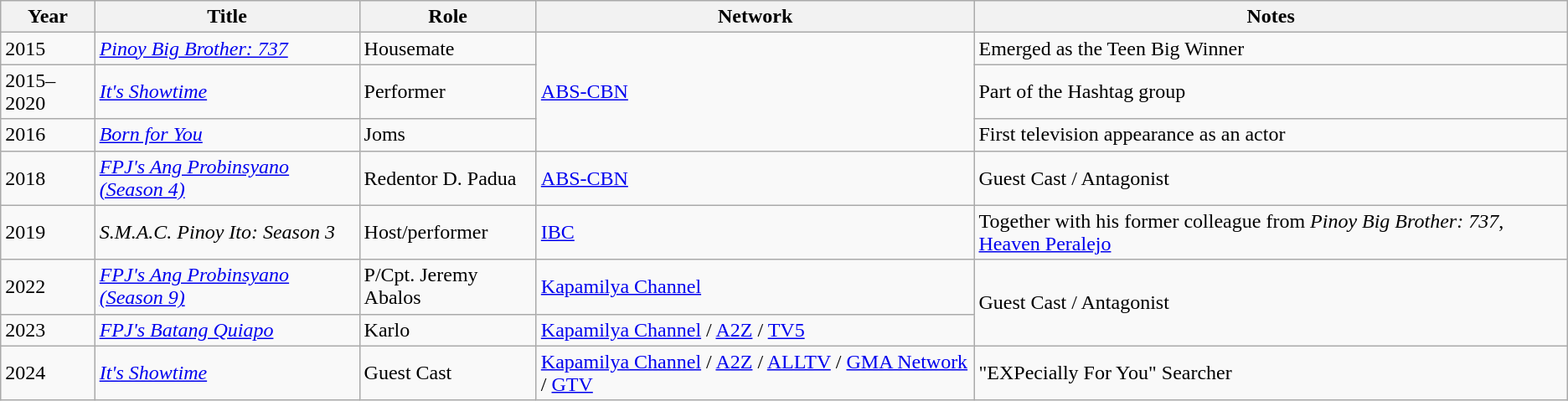<table class="wikitable sortable">
<tr>
<th>Year</th>
<th>Title</th>
<th>Role</th>
<th>Network</th>
<th>Notes</th>
</tr>
<tr>
<td>2015</td>
<td><em><a href='#'>Pinoy Big Brother: 737</a></em> </td>
<td>Housemate</td>
<td rowspan=3><a href='#'>ABS-CBN</a></td>
<td>Emerged as the Teen Big Winner</td>
</tr>
<tr>
<td>2015–2020</td>
<td><em><a href='#'>It's Showtime</a></em></td>
<td>Performer</td>
<td>Part of the Hashtag group</td>
</tr>
<tr>
<td>2016</td>
<td><em><a href='#'>Born for You</a></em></td>
<td>Joms</td>
<td>First television appearance as an actor</td>
</tr>
<tr>
<td>2018</td>
<td><em><a href='#'>FPJ's Ang Probinsyano (Season 4)</a></em></td>
<td>Redentor D. Padua</td>
<td rowspan="1"><a href='#'>ABS-CBN</a></td>
<td>Guest Cast / Antagonist</td>
</tr>
<tr>
<td>2019</td>
<td><em>S.M.A.C. Pinoy Ito: Season 3</em></td>
<td>Host/performer</td>
<td><a href='#'>IBC</a></td>
<td>Together with his former colleague from <em>Pinoy Big Brother: 737</em>, <a href='#'>Heaven Peralejo</a></td>
</tr>
<tr>
<td>2022</td>
<td><em><a href='#'>FPJ's Ang Probinsyano (Season 9)</a></em></td>
<td>P/Cpt. Jeremy Abalos</td>
<td rowspan="1"><a href='#'>Kapamilya Channel</a></td>
<td rowspan="2">Guest Cast  / Antagonist</td>
</tr>
<tr>
<td>2023</td>
<td><em><a href='#'>FPJ's Batang Quiapo</a></em></td>
<td>Karlo</td>
<td><a href='#'>Kapamilya Channel</a> / <a href='#'>A2Z</a> / <a href='#'>TV5</a></td>
</tr>
<tr>
<td>2024</td>
<td><em><a href='#'>It's Showtime</a></em></td>
<td>Guest Cast</td>
<td><a href='#'>Kapamilya Channel</a> / <a href='#'>A2Z</a> / <a href='#'>ALLTV</a> / <a href='#'>GMA Network</a> / <a href='#'>GTV</a></td>
<td>"EXPecially For You" Searcher</td>
</tr>
</table>
